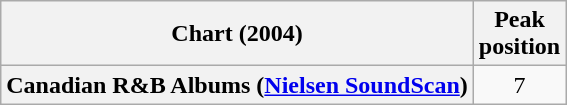<table class="wikitable sortable plainrowheaders" style="text-align:center">
<tr>
<th scope="col">Chart (2004)</th>
<th scope="col">Peak<br>position</th>
</tr>
<tr>
<th scope="row">Canadian R&B Albums (<a href='#'>Nielsen SoundScan</a>)</th>
<td style="text-align:center;">7</td>
</tr>
</table>
